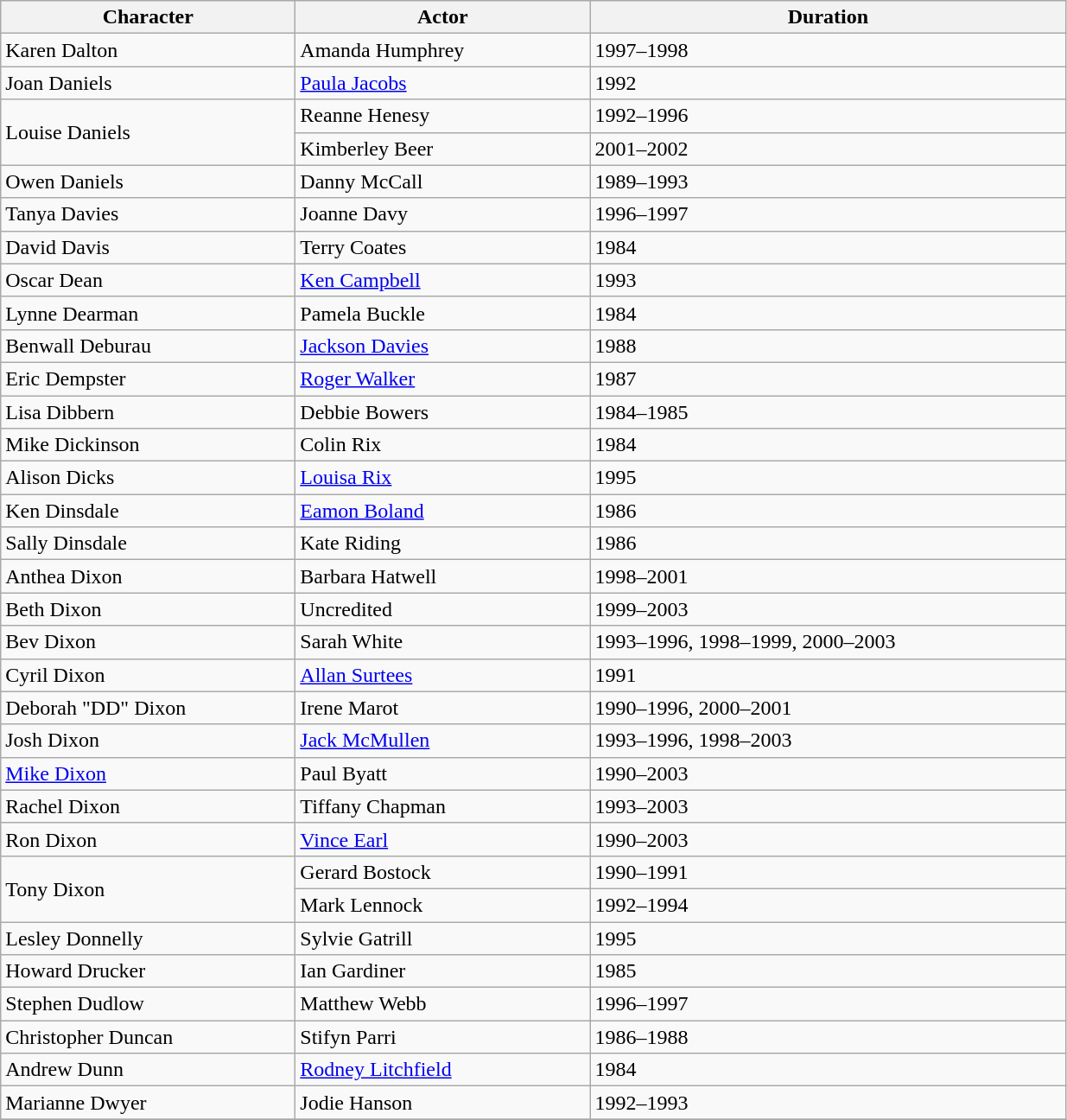<table class="wikitable">
<tr>
<th style="width:220px;">Character</th>
<th style="width:220px;">Actor</th>
<th style="width:360px;">Duration</th>
</tr>
<tr>
<td>Karen Dalton</td>
<td>Amanda Humphrey</td>
<td>1997–1998</td>
</tr>
<tr>
<td>Joan Daniels</td>
<td><a href='#'>Paula Jacobs</a></td>
<td>1992</td>
</tr>
<tr>
<td rowspan="2">Louise Daniels</td>
<td>Reanne Henesy</td>
<td>1992–1996</td>
</tr>
<tr>
<td>Kimberley Beer</td>
<td>2001–2002</td>
</tr>
<tr>
<td>Owen Daniels</td>
<td>Danny McCall</td>
<td>1989–1993</td>
</tr>
<tr>
<td>Tanya Davies</td>
<td>Joanne Davy</td>
<td>1996–1997</td>
</tr>
<tr>
<td>David Davis</td>
<td>Terry Coates</td>
<td>1984</td>
</tr>
<tr>
<td>Oscar Dean</td>
<td><a href='#'>Ken Campbell</a></td>
<td>1993</td>
</tr>
<tr>
<td>Lynne Dearman</td>
<td>Pamela Buckle</td>
<td>1984</td>
</tr>
<tr>
<td>Benwall Deburau</td>
<td><a href='#'>Jackson Davies</a></td>
<td>1988</td>
</tr>
<tr>
<td>Eric Dempster</td>
<td><a href='#'>Roger Walker</a></td>
<td>1987</td>
</tr>
<tr>
<td>Lisa Dibbern</td>
<td>Debbie Bowers</td>
<td>1984–1985</td>
</tr>
<tr>
<td>Mike Dickinson</td>
<td>Colin Rix</td>
<td>1984</td>
</tr>
<tr>
<td>Alison Dicks</td>
<td><a href='#'>Louisa Rix</a></td>
<td>1995</td>
</tr>
<tr>
<td>Ken Dinsdale</td>
<td><a href='#'>Eamon Boland</a></td>
<td>1986</td>
</tr>
<tr>
<td>Sally Dinsdale</td>
<td>Kate Riding</td>
<td>1986</td>
</tr>
<tr>
<td>Anthea Dixon</td>
<td>Barbara Hatwell</td>
<td>1998–2001</td>
</tr>
<tr>
<td>Beth Dixon</td>
<td>Uncredited</td>
<td>1999–2003</td>
</tr>
<tr>
<td>Bev Dixon</td>
<td>Sarah White</td>
<td>1993–1996, 1998–1999, 2000–2003</td>
</tr>
<tr>
<td>Cyril Dixon</td>
<td><a href='#'>Allan Surtees</a></td>
<td>1991</td>
</tr>
<tr>
<td>Deborah "DD" Dixon</td>
<td>Irene Marot</td>
<td>1990–1996, 2000–2001</td>
</tr>
<tr>
<td>Josh Dixon</td>
<td><a href='#'>Jack McMullen</a></td>
<td>1993–1996, 1998–2003</td>
</tr>
<tr>
<td><a href='#'>Mike Dixon</a></td>
<td>Paul Byatt</td>
<td>1990–2003</td>
</tr>
<tr>
<td>Rachel Dixon</td>
<td>Tiffany Chapman</td>
<td>1993–2003</td>
</tr>
<tr>
<td>Ron Dixon</td>
<td><a href='#'>Vince Earl</a></td>
<td>1990–2003</td>
</tr>
<tr>
<td rowspan="2">Tony Dixon</td>
<td>Gerard Bostock</td>
<td>1990–1991</td>
</tr>
<tr>
<td>Mark Lennock</td>
<td>1992–1994</td>
</tr>
<tr>
<td>Lesley Donnelly</td>
<td>Sylvie Gatrill</td>
<td>1995</td>
</tr>
<tr>
<td>Howard Drucker</td>
<td>Ian Gardiner</td>
<td>1985</td>
</tr>
<tr>
<td>Stephen Dudlow</td>
<td>Matthew Webb</td>
<td>1996–1997</td>
</tr>
<tr>
<td>Christopher Duncan</td>
<td>Stifyn Parri</td>
<td>1986–1988</td>
</tr>
<tr>
<td>Andrew Dunn</td>
<td><a href='#'>Rodney Litchfield</a></td>
<td>1984</td>
</tr>
<tr>
<td>Marianne Dwyer</td>
<td>Jodie Hanson</td>
<td>1992–1993</td>
</tr>
<tr>
</tr>
</table>
